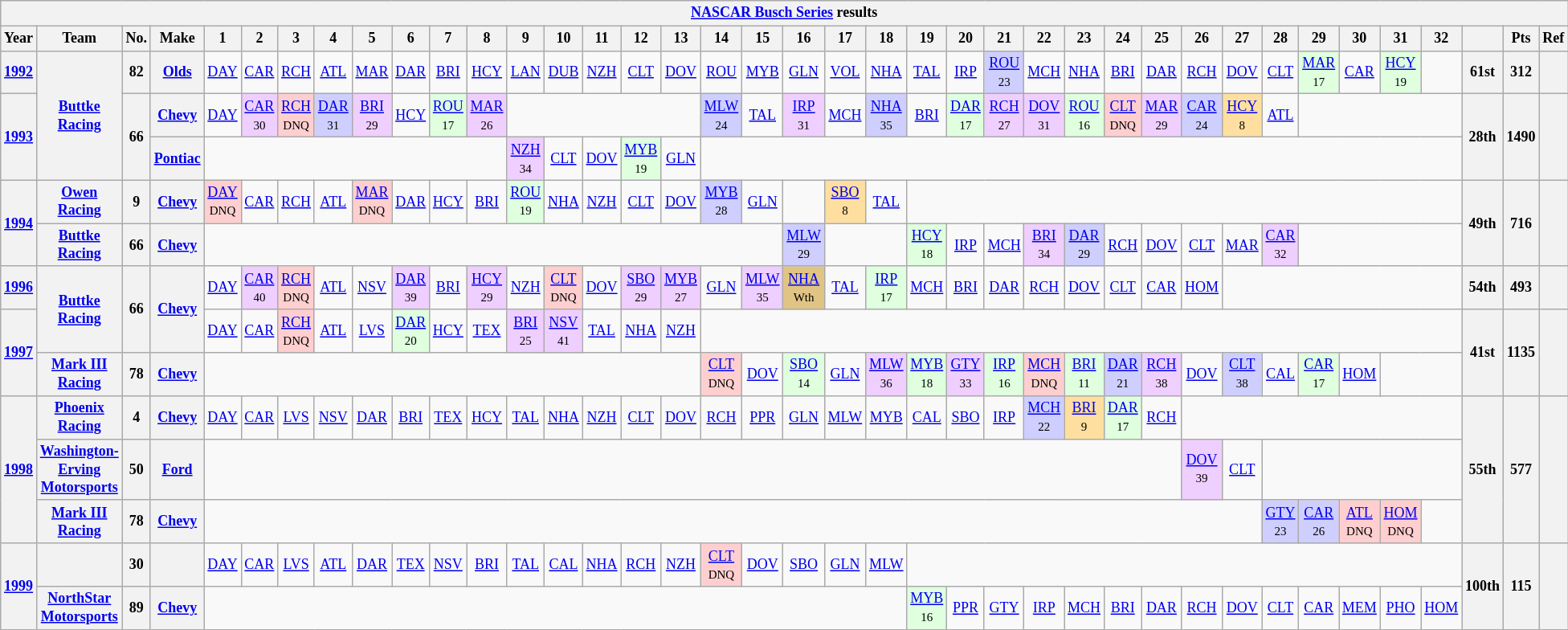<table class="wikitable" style="text-align:center; font-size:75%">
<tr>
<th colspan=39><a href='#'>NASCAR Busch Series</a> results</th>
</tr>
<tr>
<th>Year</th>
<th>Team</th>
<th>No.</th>
<th>Make</th>
<th>1</th>
<th>2</th>
<th>3</th>
<th>4</th>
<th>5</th>
<th>6</th>
<th>7</th>
<th>8</th>
<th>9</th>
<th>10</th>
<th>11</th>
<th>12</th>
<th>13</th>
<th>14</th>
<th>15</th>
<th>16</th>
<th>17</th>
<th>18</th>
<th>19</th>
<th>20</th>
<th>21</th>
<th>22</th>
<th>23</th>
<th>24</th>
<th>25</th>
<th>26</th>
<th>27</th>
<th>28</th>
<th>29</th>
<th>30</th>
<th>31</th>
<th>32</th>
<th></th>
<th>Pts</th>
<th>Ref</th>
</tr>
<tr>
<th><a href='#'>1992</a></th>
<th rowspan=3><a href='#'>Buttke Racing</a></th>
<th>82</th>
<th><a href='#'>Olds</a></th>
<td><a href='#'>DAY</a></td>
<td><a href='#'>CAR</a></td>
<td><a href='#'>RCH</a></td>
<td><a href='#'>ATL</a></td>
<td><a href='#'>MAR</a></td>
<td><a href='#'>DAR</a></td>
<td><a href='#'>BRI</a></td>
<td><a href='#'>HCY</a></td>
<td><a href='#'>LAN</a></td>
<td><a href='#'>DUB</a></td>
<td><a href='#'>NZH</a></td>
<td><a href='#'>CLT</a></td>
<td><a href='#'>DOV</a></td>
<td><a href='#'>ROU</a></td>
<td><a href='#'>MYB</a></td>
<td><a href='#'>GLN</a></td>
<td><a href='#'>VOL</a></td>
<td><a href='#'>NHA</a></td>
<td><a href='#'>TAL</a></td>
<td><a href='#'>IRP</a></td>
<td style="background-color:#CFCFFF"><a href='#'>ROU</a><br><small>23</small></td>
<td><a href='#'>MCH</a></td>
<td><a href='#'>NHA</a></td>
<td><a href='#'>BRI</a></td>
<td><a href='#'>DAR</a></td>
<td><a href='#'>RCH</a></td>
<td><a href='#'>DOV</a></td>
<td><a href='#'>CLT</a></td>
<td style="background-color:#DFFFDF"><a href='#'>MAR</a><br><small>17</small></td>
<td><a href='#'>CAR</a></td>
<td style="background-color:#DFFFDF"><a href='#'>HCY</a><small><br>19</small></td>
<td colspan=1></td>
<th>61st</th>
<th>312</th>
<th></th>
</tr>
<tr>
<th rowspan=2><a href='#'>1993</a></th>
<th rowspan=2>66</th>
<th><a href='#'>Chevy</a></th>
<td><a href='#'>DAY</a></td>
<td style="background-color:#EFCFFF"><a href='#'>CAR</a><br><small>30</small></td>
<td style="background-color:#FFCFCF"><a href='#'>RCH</a><br><small>DNQ</small></td>
<td style="background-color:#CFCFFF"><a href='#'>DAR</a><br><small>31</small></td>
<td style="background-color:#EFCFFF"><a href='#'>BRI</a><br><small>29</small></td>
<td><a href='#'>HCY</a></td>
<td style="background-color:#DFFFDF"><a href='#'>ROU</a><br><small>17</small></td>
<td style="background-color:#EFCFFF"><a href='#'>MAR</a><br><small>26</small></td>
<td colspan=5></td>
<td style="background-color:#CFCFFF"><a href='#'>MLW</a><br><small>24</small></td>
<td><a href='#'>TAL</a></td>
<td style="background-color:#EFCFFF"><a href='#'>IRP</a><br><small>31</small></td>
<td><a href='#'>MCH</a></td>
<td style="background-color:#CFCFFF"><a href='#'>NHA</a><br><small>35</small></td>
<td><a href='#'>BRI</a></td>
<td style="background-color:#DFFFDF"><a href='#'>DAR</a><br><small>17</small></td>
<td style="background-color:#EFCFFF"><a href='#'>RCH</a><br><small>27</small></td>
<td style="background-color:#EFCFFF"><a href='#'>DOV</a><br><small>31</small></td>
<td style="background-color:#DFFFDF"><a href='#'>ROU</a><br><small>16</small></td>
<td style="background-color:#FFCFCF"><a href='#'>CLT</a><br><small>DNQ</small></td>
<td style="background-color:#EFCFFF"><a href='#'>MAR</a><br><small>29</small></td>
<td style="background-color:#CFCFFF"><a href='#'>CAR</a><br><small>24</small></td>
<td style="background-color:#FFDF9F"><a href='#'>HCY</a><br><small>8</small></td>
<td><a href='#'>ATL</a></td>
<td colspan=4></td>
<th rowspan=2>28th</th>
<th rowspan=2>1490</th>
<th rowspan=2></th>
</tr>
<tr>
<th><a href='#'>Pontiac</a></th>
<td colspan=8></td>
<td style="background-color:#EFCFFF"><a href='#'>NZH</a><br><small>34</small></td>
<td><a href='#'>CLT</a></td>
<td><a href='#'>DOV</a></td>
<td style="background-color:#DFFFDF"><a href='#'>MYB</a><br><small>19</small></td>
<td><a href='#'>GLN</a></td>
<td colspan=19></td>
</tr>
<tr>
<th rowspan=2><a href='#'>1994</a></th>
<th><a href='#'>Owen Racing</a></th>
<th>9</th>
<th><a href='#'>Chevy</a></th>
<td style="background-color:#FFCFCF"><a href='#'>DAY</a><br><small>DNQ</small></td>
<td><a href='#'>CAR</a></td>
<td><a href='#'>RCH</a></td>
<td><a href='#'>ATL</a></td>
<td style="background-color:#FFCFCF"><a href='#'>MAR</a><br><small>DNQ</small></td>
<td><a href='#'>DAR</a></td>
<td><a href='#'>HCY</a></td>
<td><a href='#'>BRI</a></td>
<td style="background-color:#DFFFDF"><a href='#'>ROU</a><br><small>19</small></td>
<td><a href='#'>NHA</a></td>
<td><a href='#'>NZH</a></td>
<td><a href='#'>CLT</a></td>
<td><a href='#'>DOV</a></td>
<td style="background-color:#CFCFFF"><a href='#'>MYB</a><br><small>28</small></td>
<td><a href='#'>GLN</a></td>
<td></td>
<td style="background-color:#FFDF9F"><a href='#'>SBO</a><br><small>8</small></td>
<td><a href='#'>TAL</a></td>
<td colspan=14></td>
<th rowspan=2>49th</th>
<th rowspan=2>716</th>
<th rowspan=2></th>
</tr>
<tr>
<th><a href='#'>Buttke Racing</a></th>
<th>66</th>
<th><a href='#'>Chevy</a></th>
<td colspan=15></td>
<td style="background-color:#CFCFFF"><a href='#'>MLW</a><br><small>29</small></td>
<td colspan=2></td>
<td style="background-color:#DFFFDF"><a href='#'>HCY</a><br><small>18</small></td>
<td><a href='#'>IRP</a></td>
<td><a href='#'>MCH</a></td>
<td style="background-color:#EFCFFF"><a href='#'>BRI</a><br><small>34</small></td>
<td style="background-color:#CFCFFF"><a href='#'>DAR</a><br><small>29</small></td>
<td><a href='#'>RCH</a></td>
<td><a href='#'>DOV</a></td>
<td><a href='#'>CLT</a></td>
<td><a href='#'>MAR</a></td>
<td style="background-color:#EFCFFF"><a href='#'>CAR</a><br><small>32</small></td>
<td colspan=4></td>
</tr>
<tr>
<th><a href='#'>1996</a></th>
<th rowspan=2><a href='#'>Buttke Racing</a></th>
<th rowspan=2>66</th>
<th rowspan=2><a href='#'>Chevy</a></th>
<td><a href='#'>DAY</a></td>
<td style="background-color:#EFCFFF"><a href='#'>CAR</a><br><small>40</small></td>
<td style="background-color:#FFCFCF"><a href='#'>RCH</a><br><small>DNQ</small></td>
<td><a href='#'>ATL</a></td>
<td><a href='#'>NSV</a></td>
<td style="background-color:#EFCFFF"><a href='#'>DAR</a><br><small>39</small></td>
<td><a href='#'>BRI</a></td>
<td style="background-color:#EFCFFF"><a href='#'>HCY</a><br><small>29</small></td>
<td><a href='#'>NZH</a></td>
<td style="background-color:#FFCFCF"><a href='#'>CLT</a><br><small>DNQ</small></td>
<td><a href='#'>DOV</a></td>
<td style="background-color:#EFCFFF"><a href='#'>SBO</a><br><small>29</small></td>
<td style="background-color:#EFCFFF"><a href='#'>MYB</a><br><small>27</small></td>
<td><a href='#'>GLN</a></td>
<td style="background-color:#EFCFFF"><a href='#'>MLW</a><br><small>35</small></td>
<td style="background:#DFC484;"><a href='#'>NHA</a><br><small>Wth</small></td>
<td><a href='#'>TAL</a></td>
<td style="background-color:#DFFFDF"><a href='#'>IRP</a><br><small>17</small></td>
<td><a href='#'>MCH</a></td>
<td><a href='#'>BRI</a></td>
<td><a href='#'>DAR</a></td>
<td><a href='#'>RCH</a></td>
<td><a href='#'>DOV</a></td>
<td><a href='#'>CLT</a></td>
<td><a href='#'>CAR</a></td>
<td><a href='#'>HOM</a></td>
<td colspan=6></td>
<th>54th</th>
<th>493</th>
<th></th>
</tr>
<tr>
<th rowspan=2><a href='#'>1997</a></th>
<td><a href='#'>DAY</a></td>
<td><a href='#'>CAR</a></td>
<td style="background-color:#FFCFCF"><a href='#'>RCH</a><br><small>DNQ</small></td>
<td><a href='#'>ATL</a></td>
<td><a href='#'>LVS</a></td>
<td style="background-color:#DFFFDF"><a href='#'>DAR</a><br><small>20</small></td>
<td><a href='#'>HCY</a></td>
<td><a href='#'>TEX</a></td>
<td style="background-color:#EFCFFF"><a href='#'>BRI</a><br><small>25</small></td>
<td style="background-color:#EFCFFF"><a href='#'>NSV</a><br><small>41</small></td>
<td><a href='#'>TAL</a></td>
<td><a href='#'>NHA</a></td>
<td><a href='#'>NZH</a></td>
<td colspan=19></td>
<th rowspan=2>41st</th>
<th rowspan=2>1135</th>
<th rowspan=2></th>
</tr>
<tr>
<th><a href='#'>Mark III Racing</a></th>
<th>78</th>
<th><a href='#'>Chevy</a></th>
<td colspan=13></td>
<td style="background-color:#FFCFCF"><a href='#'>CLT</a><br><small>DNQ</small></td>
<td><a href='#'>DOV</a></td>
<td style="background-color:#DFFFDF"><a href='#'>SBO</a><br><small>14</small></td>
<td><a href='#'>GLN</a></td>
<td style="background-color:#EFCFFF"><a href='#'>MLW</a><br><small>36</small></td>
<td style="background-color:#DFFFDF"><a href='#'>MYB</a><br><small>18</small></td>
<td style="background-color:#EFCFFF"><a href='#'>GTY</a><br><small>33</small></td>
<td style="background-color:#DFFFDF"><a href='#'>IRP</a><br><small>16</small></td>
<td style="background-color:#FFCFCF"><a href='#'>MCH</a><br><small>DNQ</small></td>
<td style="background-color:#DFFFDF"><a href='#'>BRI</a><br><small>11</small></td>
<td style="background-color:#CFCFFF"><a href='#'>DAR</a><br><small>21</small></td>
<td style="background-color:#EFCFFF"><a href='#'>RCH</a><br><small>38</small></td>
<td><a href='#'>DOV</a></td>
<td style="background-color:#CFCFFF"><a href='#'>CLT</a><br><small>38</small></td>
<td><a href='#'>CAL</a></td>
<td style="background-color:#DFFFDF"><a href='#'>CAR</a><br><small>17</small></td>
<td><a href='#'>HOM</a></td>
<td colspan=2></td>
</tr>
<tr>
<th rowspan=3><a href='#'>1998</a></th>
<th><a href='#'>Phoenix Racing</a></th>
<th>4</th>
<th><a href='#'>Chevy</a></th>
<td><a href='#'>DAY</a></td>
<td><a href='#'>CAR</a></td>
<td><a href='#'>LVS</a></td>
<td><a href='#'>NSV</a></td>
<td><a href='#'>DAR</a></td>
<td><a href='#'>BRI</a></td>
<td><a href='#'>TEX</a></td>
<td><a href='#'>HCY</a></td>
<td><a href='#'>TAL</a></td>
<td><a href='#'>NHA</a></td>
<td><a href='#'>NZH</a></td>
<td><a href='#'>CLT</a></td>
<td><a href='#'>DOV</a></td>
<td><a href='#'>RCH</a></td>
<td><a href='#'>PPR</a></td>
<td><a href='#'>GLN</a></td>
<td><a href='#'>MLW</a></td>
<td><a href='#'>MYB</a></td>
<td><a href='#'>CAL</a></td>
<td><a href='#'>SBO</a></td>
<td><a href='#'>IRP</a></td>
<td style="background-color:#CFCFFF"><a href='#'>MCH</a><br><small>22</small></td>
<td style="background-color:#FFDF9F"><a href='#'>BRI</a><br><small>9</small></td>
<td style="background-color:#DFFFDF"><a href='#'>DAR</a><br><small>17</small></td>
<td><a href='#'>RCH</a></td>
<td colspan=7></td>
<th rowspan=3>55th</th>
<th rowspan=3>577</th>
<th rowspan=3></th>
</tr>
<tr>
<th><a href='#'>Washington-Erving Motorsports</a></th>
<th>50</th>
<th><a href='#'>Ford</a></th>
<td colspan=25></td>
<td style="background-color:#EFCFFF"><a href='#'>DOV</a><br><small>39</small></td>
<td><a href='#'>CLT</a></td>
<td colspan=5></td>
</tr>
<tr>
<th><a href='#'>Mark III Racing</a></th>
<th>78</th>
<th><a href='#'>Chevy</a></th>
<td colspan=27></td>
<td style="background-color:#CFCFFF"><a href='#'>GTY</a><br><small>23</small></td>
<td style="background-color:#CFCFFF"><a href='#'>CAR</a><br><small>26</small></td>
<td style="background-color:#FFCFCF"><a href='#'>ATL</a><br><small>DNQ</small></td>
<td style="background-color:#FFCFCF"><a href='#'>HOM</a><br><small>DNQ</small></td>
<td></td>
</tr>
<tr>
<th rowspan=2><a href='#'>1999</a></th>
<th></th>
<th>30</th>
<th></th>
<td><a href='#'>DAY</a></td>
<td><a href='#'>CAR</a></td>
<td><a href='#'>LVS</a></td>
<td><a href='#'>ATL</a></td>
<td><a href='#'>DAR</a></td>
<td><a href='#'>TEX</a></td>
<td><a href='#'>NSV</a></td>
<td><a href='#'>BRI</a></td>
<td><a href='#'>TAL</a></td>
<td><a href='#'>CAL</a></td>
<td><a href='#'>NHA</a></td>
<td><a href='#'>RCH</a></td>
<td><a href='#'>NZH</a></td>
<td style="background-color:#FFCFCF"><a href='#'>CLT</a><br><small>DNQ</small></td>
<td><a href='#'>DOV</a></td>
<td><a href='#'>SBO</a></td>
<td><a href='#'>GLN</a></td>
<td><a href='#'>MLW</a></td>
<td colspan=14></td>
<th rowspan=2>100th</th>
<th rowspan=2>115</th>
<th rowspan=2></th>
</tr>
<tr>
<th><a href='#'>NorthStar Motorsports</a></th>
<th>89</th>
<th><a href='#'>Chevy</a></th>
<td colspan=18></td>
<td style="background-color:#DFFFDF"><a href='#'>MYB</a><br><small>16</small></td>
<td><a href='#'>PPR</a></td>
<td><a href='#'>GTY</a></td>
<td><a href='#'>IRP</a></td>
<td><a href='#'>MCH</a></td>
<td><a href='#'>BRI</a></td>
<td><a href='#'>DAR</a></td>
<td><a href='#'>RCH</a></td>
<td><a href='#'>DOV</a></td>
<td><a href='#'>CLT</a></td>
<td><a href='#'>CAR</a></td>
<td><a href='#'>MEM</a></td>
<td><a href='#'>PHO</a></td>
<td><a href='#'>HOM</a></td>
</tr>
</table>
